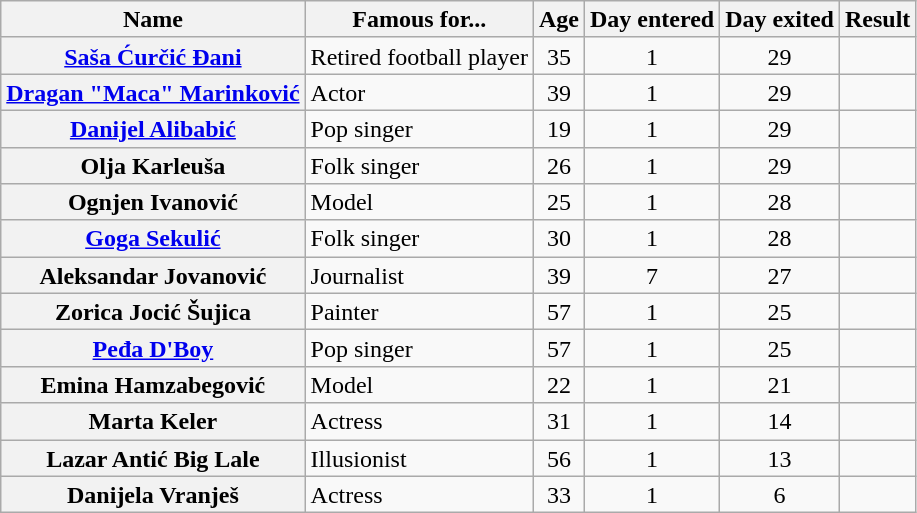<table class="wikitable sortable" style="text-align:left; line-height:17px; width:auto;">
<tr>
<th>Name</th>
<th>Famous for...</th>
<th>Age</th>
<th>Day entered</th>
<th>Day exited</th>
<th>Result</th>
</tr>
<tr>
<th><a href='#'>Saša Ćurčić Đani</a></th>
<td>Retired football player</td>
<td align="center">35</td>
<td align="center">1</td>
<td align="center">29</td>
<td></td>
</tr>
<tr>
<th><a href='#'>Dragan "Maca" Marinković</a></th>
<td>Actor</td>
<td align="center">39</td>
<td align="center">1</td>
<td align="center">29</td>
<td></td>
</tr>
<tr>
<th><a href='#'>Danijel Alibabić</a></th>
<td>Pop singer</td>
<td align="center">19</td>
<td align="center">1</td>
<td align="center">29</td>
<td></td>
</tr>
<tr>
<th>Olja Karleuša</th>
<td>Folk singer</td>
<td align="center">26</td>
<td align="center">1</td>
<td align="center">29</td>
<td></td>
</tr>
<tr>
<th>Ognjen Ivanović</th>
<td>Model</td>
<td align="center">25</td>
<td align="center">1</td>
<td align="center">28</td>
<td></td>
</tr>
<tr>
<th><a href='#'>Goga Sekulić</a></th>
<td>Folk singer</td>
<td align="center">30</td>
<td align="center">1</td>
<td align="center">28</td>
<td></td>
</tr>
<tr>
<th>Aleksandar Jovanović</th>
<td>Journalist</td>
<td align="center">39</td>
<td align="center">7</td>
<td align="center">27</td>
<td></td>
</tr>
<tr>
<th>Zorica Jocić Šujica</th>
<td>Painter</td>
<td align="center">57</td>
<td align="center">1</td>
<td align="center">25</td>
<td></td>
</tr>
<tr>
<th><a href='#'>Peđa D'Boy</a></th>
<td>Pop singer</td>
<td align="center">57</td>
<td align="center">1</td>
<td align="center">25</td>
<td></td>
</tr>
<tr>
<th>Emina Hamzabegović</th>
<td>Model</td>
<td align="center">22</td>
<td align="center">1</td>
<td align="center">21</td>
<td></td>
</tr>
<tr>
<th>Marta Keler</th>
<td>Actress</td>
<td align="center">31</td>
<td align="center">1</td>
<td align="center">14</td>
<td></td>
</tr>
<tr>
<th>Lazar Antić Big Lale</th>
<td>Illusionist</td>
<td align="center">56</td>
<td align="center">1</td>
<td align="center">13</td>
<td></td>
</tr>
<tr>
<th>Danijela Vranješ</th>
<td>Actress</td>
<td align="center">33</td>
<td align="center">1</td>
<td align="center">6</td>
<td></td>
</tr>
</table>
